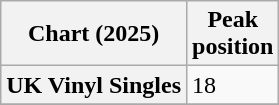<table class="wikitable plainrowheaders sortable" style="text-align:left;">
<tr>
<th scope="col">Chart (2025)</th>
<th scope="col">Peak<br>position</th>
</tr>
<tr>
<th scope="row">UK Vinyl Singles</th>
<td>18</td>
</tr>
<tr>
</tr>
</table>
